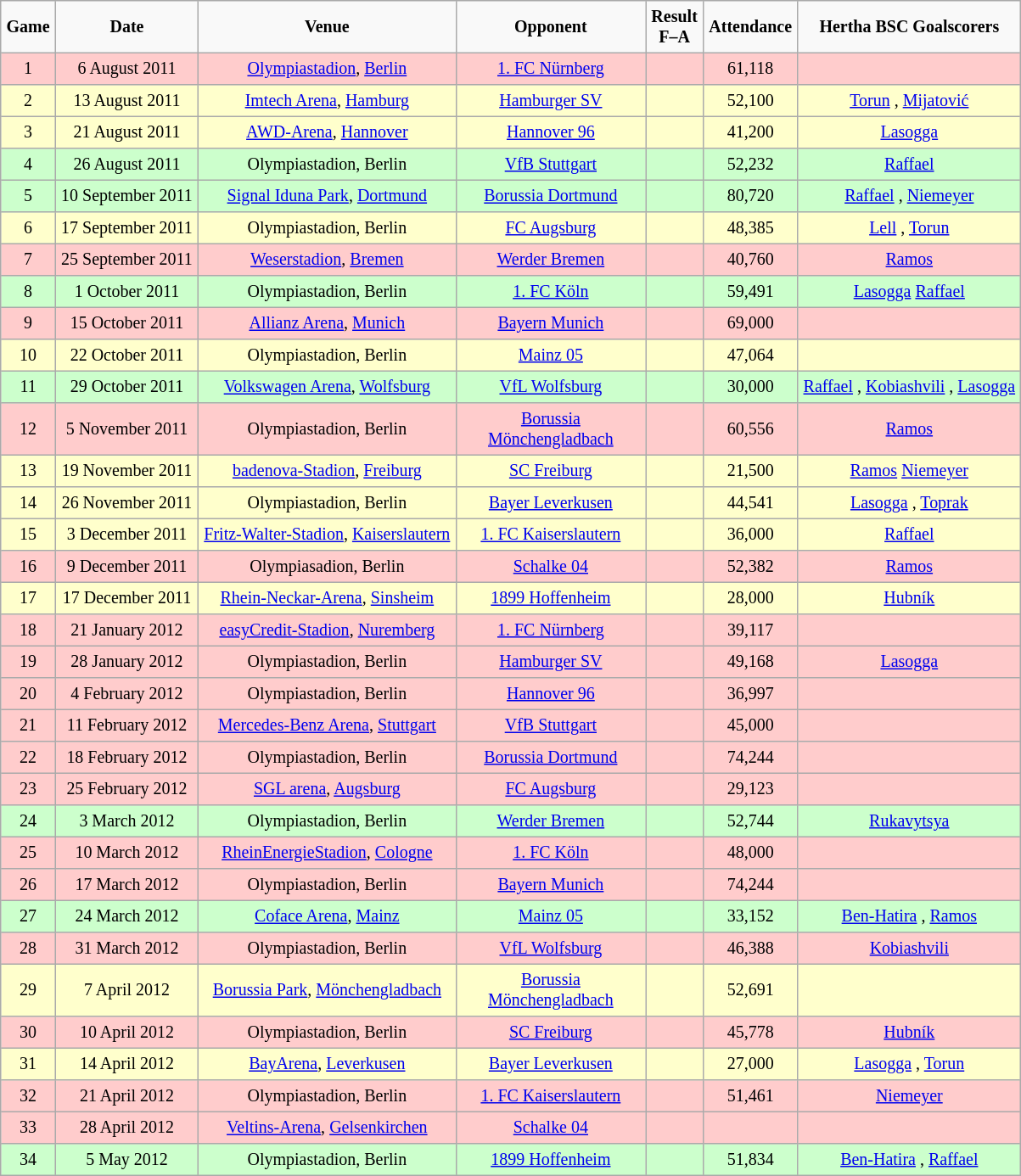<table border="2" cellpadding="4" cellspacing="0" style="text-align:center; background: #f9f9f9; border: 1px #aaa solid; border-collapse: collapse; font-size: smaller;">
<tr>
<th>Game</th>
<th>Date</th>
<th>Venue</th>
<th width="140px">Opponent</th>
<th>Result<br>F–A</th>
<th>Attendance</th>
<th>Hertha BSC Goalscorers</th>
</tr>
<tr bgcolor="#FFCCCC">
<td>1</td>
<td>6 August 2011</td>
<td><a href='#'>Olympiastadion</a>, <a href='#'>Berlin</a></td>
<td><a href='#'>1. FC Nürnberg</a></td>
<td></td>
<td>61,118</td>
<td></td>
</tr>
<tr bgcolor="#FFFFCC">
<td>2</td>
<td>13 August 2011</td>
<td><a href='#'>Imtech Arena</a>, <a href='#'>Hamburg</a></td>
<td><a href='#'>Hamburger SV</a></td>
<td></td>
<td>52,100</td>
<td><a href='#'>Torun</a> , <a href='#'>Mijatović</a> </td>
</tr>
<tr bgcolor="#FFFFCC">
<td>3</td>
<td>21 August 2011</td>
<td><a href='#'>AWD-Arena</a>, <a href='#'>Hannover</a></td>
<td><a href='#'>Hannover 96</a></td>
<td></td>
<td>41,200</td>
<td><a href='#'>Lasogga</a> </td>
</tr>
<tr bgcolor="#CCFFCC">
<td>4</td>
<td>26 August 2011</td>
<td>Olympiastadion, Berlin</td>
<td><a href='#'>VfB Stuttgart</a></td>
<td></td>
<td>52,232</td>
<td><a href='#'>Raffael</a> </td>
</tr>
<tr bgcolor="#CCFFCC">
<td>5</td>
<td>10 September 2011</td>
<td><a href='#'>Signal Iduna Park</a>, <a href='#'>Dortmund</a></td>
<td><a href='#'>Borussia Dortmund</a></td>
<td></td>
<td>80,720</td>
<td><a href='#'>Raffael</a> , <a href='#'>Niemeyer</a> </td>
</tr>
<tr bgcolor="#FFFFCC">
<td>6</td>
<td>17 September 2011</td>
<td>Olympiastadion, Berlin</td>
<td><a href='#'>FC Augsburg</a></td>
<td></td>
<td>48,385</td>
<td><a href='#'>Lell</a> , <a href='#'>Torun</a> </td>
</tr>
<tr bgcolor="#FFCCCC">
<td>7</td>
<td>25 September 2011</td>
<td><a href='#'>Weserstadion</a>, <a href='#'>Bremen</a></td>
<td><a href='#'>Werder Bremen</a></td>
<td></td>
<td>40,760</td>
<td><a href='#'>Ramos</a> </td>
</tr>
<tr bgcolor="#CCFFCC">
<td>8</td>
<td>1 October 2011</td>
<td>Olympiastadion, Berlin</td>
<td><a href='#'>1. FC Köln</a></td>
<td></td>
<td>59,491</td>
<td><a href='#'>Lasogga</a>  <a href='#'>Raffael</a> </td>
</tr>
<tr bgcolor="#FFCCCC">
<td>9</td>
<td>15 October 2011</td>
<td><a href='#'>Allianz Arena</a>, <a href='#'>Munich</a></td>
<td><a href='#'>Bayern Munich</a></td>
<td></td>
<td>69,000</td>
<td></td>
</tr>
<tr bgcolor="#FFFFCC">
<td>10</td>
<td>22 October 2011</td>
<td>Olympiastadion, Berlin</td>
<td><a href='#'>Mainz 05</a></td>
<td></td>
<td>47,064</td>
<td></td>
</tr>
<tr bgcolor="#CCFFCC">
<td>11</td>
<td>29 October 2011</td>
<td><a href='#'>Volkswagen Arena</a>, <a href='#'>Wolfsburg</a></td>
<td><a href='#'>VfL Wolfsburg</a></td>
<td></td>
<td>30,000</td>
<td><a href='#'>Raffael</a> , <a href='#'>Kobiashvili</a> , <a href='#'>Lasogga</a> </td>
</tr>
<tr bgcolor="#FFCCCC">
<td>12</td>
<td>5 November 2011</td>
<td>Olympiastadion, Berlin</td>
<td><a href='#'>Borussia Mönchengladbach</a></td>
<td></td>
<td>60,556</td>
<td><a href='#'>Ramos</a> </td>
</tr>
<tr bgcolor="#FFFFCC">
<td>13</td>
<td>19 November 2011</td>
<td><a href='#'>badenova-Stadion</a>, <a href='#'>Freiburg</a></td>
<td><a href='#'>SC Freiburg</a></td>
<td></td>
<td>21,500</td>
<td><a href='#'>Ramos</a>  <a href='#'>Niemeyer</a> </td>
</tr>
<tr bgcolor="#FFFFCC">
<td>14</td>
<td>26 November 2011</td>
<td>Olympiastadion, Berlin</td>
<td><a href='#'>Bayer Leverkusen</a></td>
<td></td>
<td>44,541</td>
<td><a href='#'>Lasogga</a> , <a href='#'>Toprak</a> </td>
</tr>
<tr bgcolor="#FFFFCC">
<td>15</td>
<td>3 December 2011</td>
<td><a href='#'>Fritz-Walter-Stadion</a>, <a href='#'>Kaiserslautern</a></td>
<td><a href='#'>1. FC Kaiserslautern</a></td>
<td></td>
<td>36,000</td>
<td><a href='#'>Raffael</a> </td>
</tr>
<tr bgcolor="#FFCCCC">
<td>16</td>
<td>9 December 2011</td>
<td>Olympiasadion, Berlin</td>
<td><a href='#'>Schalke 04</a></td>
<td></td>
<td>52,382</td>
<td><a href='#'>Ramos</a> </td>
</tr>
<tr bgcolor="#FFFFCC">
<td>17</td>
<td>17 December 2011</td>
<td><a href='#'>Rhein-Neckar-Arena</a>, <a href='#'>Sinsheim</a></td>
<td><a href='#'>1899 Hoffenheim</a></td>
<td></td>
<td>28,000</td>
<td><a href='#'>Hubník</a> </td>
</tr>
<tr bgcolor="#FFCCCC">
<td>18</td>
<td>21 January 2012</td>
<td><a href='#'>easyCredit-Stadion</a>, <a href='#'>Nuremberg</a></td>
<td><a href='#'>1. FC Nürnberg</a></td>
<td></td>
<td>39,117</td>
<td></td>
</tr>
<tr bgcolor="#FFCCCC">
<td>19</td>
<td>28 January 2012</td>
<td>Olympiastadion, Berlin</td>
<td><a href='#'>Hamburger SV</a></td>
<td></td>
<td>49,168</td>
<td><a href='#'>Lasogga</a> </td>
</tr>
<tr bgcolor="#FFCCCC">
<td>20</td>
<td>4 February 2012</td>
<td>Olympiastadion, Berlin</td>
<td><a href='#'>Hannover 96</a></td>
<td></td>
<td>36,997</td>
<td></td>
</tr>
<tr bgcolor="#FFCCCC">
<td>21</td>
<td>11 February 2012</td>
<td><a href='#'>Mercedes-Benz Arena</a>, <a href='#'>Stuttgart</a></td>
<td><a href='#'>VfB Stuttgart</a></td>
<td></td>
<td>45,000</td>
<td></td>
</tr>
<tr bgcolor="#FFCCCC">
<td>22</td>
<td>18 February 2012</td>
<td>Olympiastadion, Berlin</td>
<td><a href='#'>Borussia Dortmund</a></td>
<td></td>
<td>74,244</td>
<td></td>
</tr>
<tr bgcolor="#FFCCCC">
<td>23</td>
<td>25 February 2012</td>
<td><a href='#'>SGL arena</a>, <a href='#'>Augsburg</a></td>
<td><a href='#'>FC Augsburg</a></td>
<td></td>
<td>29,123</td>
<td></td>
</tr>
<tr bgcolor="#CCFFCC">
<td>24</td>
<td>3 March 2012</td>
<td>Olympiastadion, Berlin</td>
<td><a href='#'>Werder Bremen</a></td>
<td></td>
<td>52,744</td>
<td><a href='#'>Rukavytsya</a> </td>
</tr>
<tr bgcolor="#FFCCCC">
<td>25</td>
<td>10 March 2012</td>
<td><a href='#'>RheinEnergieStadion</a>, <a href='#'>Cologne</a></td>
<td><a href='#'>1. FC Köln</a></td>
<td></td>
<td>48,000</td>
<td></td>
</tr>
<tr bgcolor="#FFCCCC">
<td>26</td>
<td>17 March 2012</td>
<td>Olympiastadion, Berlin</td>
<td><a href='#'>Bayern Munich</a></td>
<td></td>
<td>74,244</td>
<td></td>
</tr>
<tr bgcolor="#CCFFCC">
<td>27</td>
<td>24 March 2012</td>
<td><a href='#'>Coface Arena</a>, <a href='#'>Mainz</a></td>
<td><a href='#'>Mainz 05</a></td>
<td></td>
<td>33,152</td>
<td><a href='#'>Ben-Hatira</a> , <a href='#'>Ramos</a> </td>
</tr>
<tr bgcolor="#FFCCCC">
<td>28</td>
<td>31 March 2012</td>
<td>Olympiastadion, Berlin</td>
<td><a href='#'>VfL Wolfsburg</a></td>
<td></td>
<td>46,388</td>
<td><a href='#'>Kobiashvili</a> </td>
</tr>
<tr bgcolor="#FFFFCC">
<td>29</td>
<td>7 April 2012</td>
<td><a href='#'>Borussia Park</a>, <a href='#'>Mönchengladbach</a></td>
<td><a href='#'>Borussia Mönchengladbach</a></td>
<td></td>
<td>52,691</td>
<td></td>
</tr>
<tr bgcolor="#FFCCCC">
<td>30</td>
<td>10 April 2012</td>
<td>Olympiastadion, Berlin</td>
<td><a href='#'>SC Freiburg</a></td>
<td></td>
<td>45,778</td>
<td><a href='#'>Hubník</a> </td>
</tr>
<tr bgcolor="#FFFFCC">
<td>31</td>
<td>14 April 2012</td>
<td><a href='#'>BayArena</a>, <a href='#'>Leverkusen</a></td>
<td><a href='#'>Bayer Leverkusen</a></td>
<td></td>
<td>27,000</td>
<td><a href='#'>Lasogga</a> , <a href='#'>Torun</a> </td>
</tr>
<tr bgcolor="#FFCCCC">
<td>32</td>
<td>21 April 2012</td>
<td>Olympiastadion, Berlin</td>
<td><a href='#'>1. FC Kaiserslautern</a></td>
<td></td>
<td>51,461</td>
<td><a href='#'>Niemeyer</a> </td>
</tr>
<tr bgcolor="#FFCCCC">
<td>33</td>
<td>28 April 2012</td>
<td><a href='#'>Veltins-Arena</a>, <a href='#'>Gelsenkirchen</a></td>
<td><a href='#'>Schalke 04</a></td>
<td></td>
<td></td>
<td></td>
</tr>
<tr bgcolor="#CCFFCC">
<td>34</td>
<td>5 May 2012</td>
<td>Olympiastadion, Berlin</td>
<td><a href='#'>1899 Hoffenheim</a></td>
<td></td>
<td>51,834</td>
<td><a href='#'>Ben-Hatira</a> , <a href='#'>Raffael</a> </td>
</tr>
</table>
